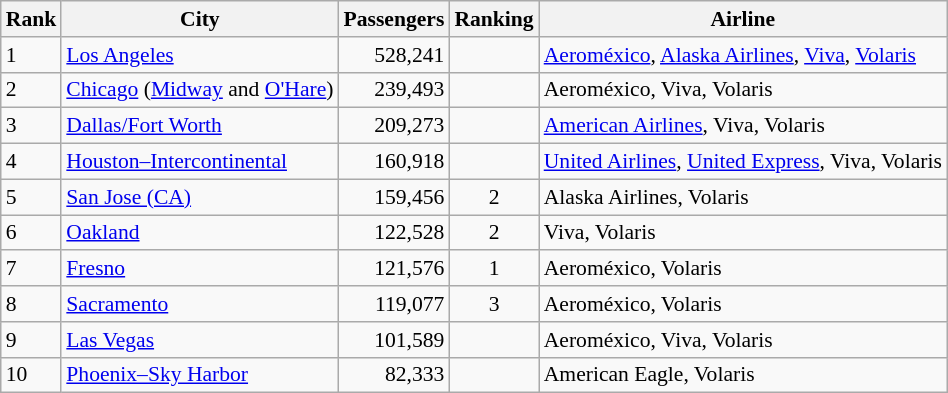<table class="wikitable" style="font-size: 90%" width= align=>
<tr>
<th>Rank</th>
<th>City</th>
<th>Passengers</th>
<th>Ranking</th>
<th>Airline</th>
</tr>
<tr>
<td>1</td>
<td> <a href='#'>Los Angeles</a></td>
<td align="right">528,241</td>
<td align="center"></td>
<td><a href='#'>Aeroméxico</a>, <a href='#'>Alaska Airlines</a>, <a href='#'>Viva</a>, <a href='#'>Volaris</a></td>
</tr>
<tr>
<td>2</td>
<td> <a href='#'>Chicago</a> (<a href='#'>Midway</a> and <a href='#'>O'Hare</a>)</td>
<td align="right">239,493</td>
<td align="center"></td>
<td>Aeroméxico, Viva, Volaris</td>
</tr>
<tr>
<td>3</td>
<td> <a href='#'>Dallas/Fort Worth</a></td>
<td align="right">209,273</td>
<td align="center"></td>
<td><a href='#'>American Airlines</a>, Viva, Volaris</td>
</tr>
<tr>
<td>4</td>
<td> <a href='#'>Houston–Intercontinental</a></td>
<td align="right">160,918</td>
<td align="center"></td>
<td><a href='#'>United Airlines</a>, <a href='#'>United Express</a>, Viva, Volaris</td>
</tr>
<tr>
<td>5</td>
<td> <a href='#'>San Jose (CA)</a></td>
<td align="right">159,456</td>
<td align="center"> 2</td>
<td>Alaska Airlines, Volaris</td>
</tr>
<tr>
<td>6</td>
<td> <a href='#'>Oakland</a></td>
<td align="right">122,528</td>
<td align="center"> 2</td>
<td>Viva, Volaris</td>
</tr>
<tr>
<td>7</td>
<td> <a href='#'>Fresno</a></td>
<td align="right">121,576</td>
<td align="center"> 1</td>
<td>Aeroméxico, Volaris</td>
</tr>
<tr>
<td>8</td>
<td> <a href='#'>Sacramento</a></td>
<td align="right">119,077</td>
<td align="center"> 3</td>
<td>Aeroméxico, Volaris</td>
</tr>
<tr>
<td>9</td>
<td> <a href='#'>Las Vegas</a></td>
<td align="right">101,589</td>
<td align="center"></td>
<td>Aeroméxico, Viva, Volaris</td>
</tr>
<tr>
<td>10</td>
<td> <a href='#'>Phoenix–Sky Harbor</a></td>
<td align="right">82,333</td>
<td align="center"></td>
<td>American Eagle, Volaris</td>
</tr>
</table>
